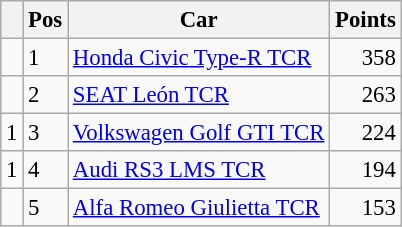<table class="wikitable" style="font-size: 95%;">
<tr>
<th></th>
<th>Pos</th>
<th>Car</th>
<th>Points</th>
</tr>
<tr>
<td align="left"></td>
<td>1</td>
<td><a href='#'>Honda Civic Type-R TCR</a></td>
<td align="right">358</td>
</tr>
<tr>
<td align="left"></td>
<td>2</td>
<td><a href='#'>SEAT León TCR</a></td>
<td align="right">263</td>
</tr>
<tr>
<td align="left"> 1</td>
<td>3</td>
<td><a href='#'>Volkswagen Golf GTI TCR</a></td>
<td align="right">224</td>
</tr>
<tr>
<td align="left"> 1</td>
<td>4</td>
<td><a href='#'>Audi RS3 LMS TCR</a></td>
<td align="right">194</td>
</tr>
<tr>
<td align="left"></td>
<td>5</td>
<td><a href='#'>Alfa Romeo Giulietta TCR</a></td>
<td align="right">153</td>
</tr>
</table>
